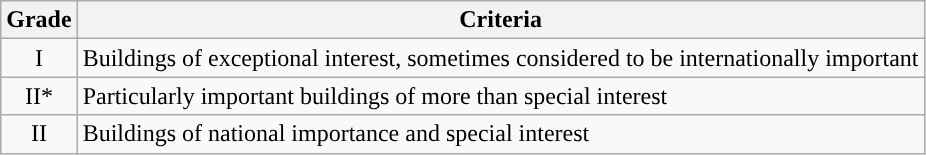<table class="wikitable">
<tr>
<th>Grade</th>
<th>Criteria</th>
</tr>
<tr>
<td align="center" >I</td>
<td>Buildings of exceptional interest, sometimes considered to be internationally important</td>
</tr>
<tr>
<td align="center" >II*</td>
<td>Particularly important buildings of more than special interest</td>
</tr>
<tr>
<td align="center" >II</td>
<td>Buildings of national importance and special interest</td>
</tr>
</table>
